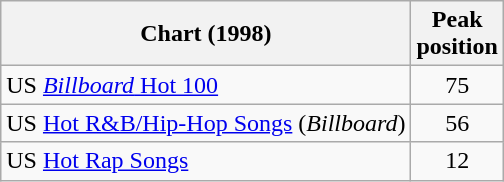<table class="wikitable sortable">
<tr>
<th>Chart (1998)</th>
<th>Peak<br>position</th>
</tr>
<tr>
<td>US <a href='#'><em>Billboard</em> Hot 100</a></td>
<td style="text-align:center;">75</td>
</tr>
<tr>
<td>US <a href='#'>Hot R&B/Hip-Hop Songs</a> (<em>Billboard</em>)</td>
<td style="text-align:center;">56</td>
</tr>
<tr>
<td>US <a href='#'>Hot Rap Songs</a></td>
<td style="text-align:center;">12</td>
</tr>
</table>
